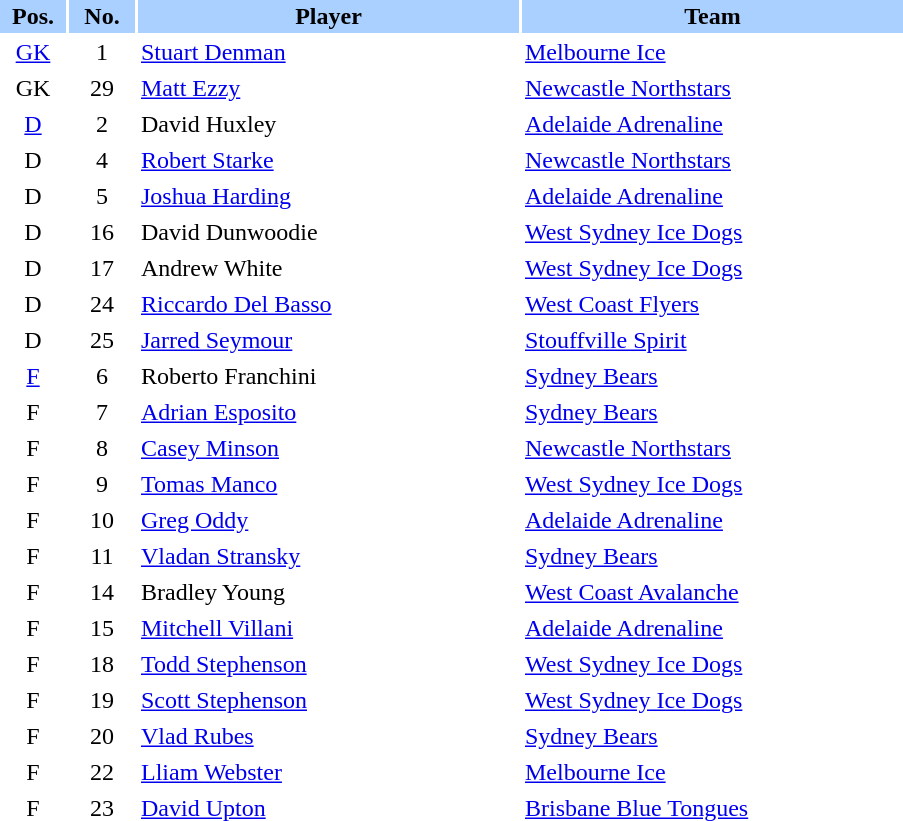<table border="0" cellspacing="2" cellpadding="2">
<tr bgcolor=AAD0FF>
<th width=40>Pos.</th>
<th width=40>No.</th>
<th width=250>Player</th>
<th width=250>Team</th>
</tr>
<tr>
<td style="text-align:center;"><a href='#'>GK</a></td>
<td style="text-align:center;">1</td>
<td><a href='#'>Stuart Denman</a></td>
<td> <a href='#'>Melbourne Ice</a></td>
</tr>
<tr>
<td style="text-align:center;">GK</td>
<td style="text-align:center;">29</td>
<td><a href='#'>Matt Ezzy</a></td>
<td> <a href='#'>Newcastle Northstars</a></td>
</tr>
<tr>
<td style="text-align:center;"><a href='#'>D</a></td>
<td style="text-align:center;">2</td>
<td>David Huxley</td>
<td> <a href='#'>Adelaide Adrenaline</a></td>
</tr>
<tr>
<td style="text-align:center;">D</td>
<td style="text-align:center;">4</td>
<td><a href='#'>Robert Starke</a></td>
<td> <a href='#'>Newcastle Northstars</a></td>
</tr>
<tr>
<td style="text-align:center;">D</td>
<td style="text-align:center;">5</td>
<td><a href='#'>Joshua Harding</a></td>
<td> <a href='#'>Adelaide Adrenaline</a></td>
</tr>
<tr>
<td style="text-align:center;">D</td>
<td style="text-align:center;">16</td>
<td>David Dunwoodie</td>
<td> <a href='#'>West Sydney Ice Dogs</a></td>
</tr>
<tr>
<td style="text-align:center;">D</td>
<td style="text-align:center;">17</td>
<td>Andrew White</td>
<td> <a href='#'>West Sydney Ice Dogs</a></td>
</tr>
<tr>
<td style="text-align:center;">D</td>
<td style="text-align:center;">24</td>
<td><a href='#'>Riccardo Del Basso</a></td>
<td> <a href='#'>West Coast Flyers</a></td>
</tr>
<tr>
<td style="text-align:center;">D</td>
<td style="text-align:center;">25</td>
<td><a href='#'>Jarred Seymour</a></td>
<td> <a href='#'>Stouffville Spirit</a></td>
</tr>
<tr>
<td style="text-align:center;"><a href='#'>F</a></td>
<td style="text-align:center;">6</td>
<td>Roberto Franchini</td>
<td> <a href='#'>Sydney Bears</a></td>
</tr>
<tr>
<td style="text-align:center;">F</td>
<td style="text-align:center;">7</td>
<td><a href='#'>Adrian Esposito</a></td>
<td> <a href='#'>Sydney Bears</a></td>
</tr>
<tr>
<td style="text-align:center;">F</td>
<td style="text-align:center;">8</td>
<td><a href='#'>Casey Minson</a></td>
<td> <a href='#'>Newcastle Northstars</a></td>
</tr>
<tr>
<td style="text-align:center;">F</td>
<td style="text-align:center;">9</td>
<td><a href='#'>Tomas Manco</a></td>
<td> <a href='#'>West Sydney Ice Dogs</a></td>
</tr>
<tr>
<td style="text-align:center;">F</td>
<td style="text-align:center;">10</td>
<td><a href='#'>Greg Oddy</a></td>
<td> <a href='#'>Adelaide Adrenaline</a></td>
</tr>
<tr>
<td style="text-align:center;">F</td>
<td style="text-align:center;">11</td>
<td><a href='#'>Vladan Stransky</a></td>
<td> <a href='#'>Sydney Bears</a></td>
</tr>
<tr>
<td style="text-align:center;">F</td>
<td style="text-align:center;">14</td>
<td>Bradley Young</td>
<td> <a href='#'>West Coast Avalanche</a></td>
</tr>
<tr>
<td style="text-align:center;">F</td>
<td style="text-align:center;">15</td>
<td><a href='#'>Mitchell Villani</a></td>
<td> <a href='#'>Adelaide Adrenaline</a></td>
</tr>
<tr>
<td style="text-align:center;">F</td>
<td style="text-align:center;">18</td>
<td><a href='#'>Todd Stephenson</a></td>
<td> <a href='#'>West Sydney Ice Dogs</a></td>
</tr>
<tr>
<td style="text-align:center;">F</td>
<td style="text-align:center;">19</td>
<td><a href='#'>Scott Stephenson</a></td>
<td> <a href='#'>West Sydney Ice Dogs</a></td>
</tr>
<tr>
<td style="text-align:center;">F</td>
<td style="text-align:center;">20</td>
<td><a href='#'>Vlad Rubes</a></td>
<td> <a href='#'>Sydney Bears</a></td>
</tr>
<tr>
<td style="text-align:center;">F</td>
<td style="text-align:center;">22</td>
<td><a href='#'>Lliam Webster</a></td>
<td> <a href='#'>Melbourne Ice</a></td>
</tr>
<tr>
<td style="text-align:center;">F</td>
<td style="text-align:center;">23</td>
<td><a href='#'>David Upton</a></td>
<td> <a href='#'>Brisbane Blue Tongues</a></td>
</tr>
</table>
